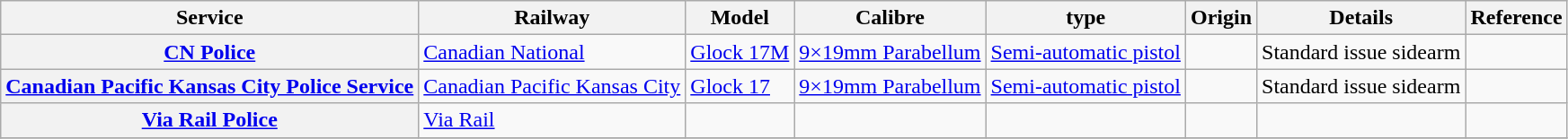<table class="wikitable sortable" style="text-align:left">
<tr>
<th>Service</th>
<th>Railway</th>
<th>Model</th>
<th>Calibre</th>
<th>type</th>
<th>Origin</th>
<th>Details</th>
<th>Reference</th>
</tr>
<tr>
<th><a href='#'>CN Police</a></th>
<td><a href='#'>Canadian National</a></td>
<td><a href='#'>Glock 17M</a></td>
<td><a href='#'>9×19mm Parabellum</a></td>
<td><a href='#'>Semi-automatic pistol</a></td>
<td></td>
<td>Standard issue sidearm</td>
<td></td>
</tr>
<tr>
<th><a href='#'>Canadian Pacific Kansas City Police Service</a></th>
<td><a href='#'>Canadian Pacific Kansas City</a></td>
<td><a href='#'>Glock 17</a></td>
<td><a href='#'>9×19mm Parabellum</a></td>
<td><a href='#'>Semi-automatic pistol</a></td>
<td></td>
<td>Standard issue sidearm</td>
<td></td>
</tr>
<tr>
<th><a href='#'>Via Rail Police</a></th>
<td><a href='#'>Via Rail</a></td>
<td></td>
<td></td>
<td></td>
<td></td>
<td></td>
<td></td>
</tr>
<tr>
</tr>
</table>
